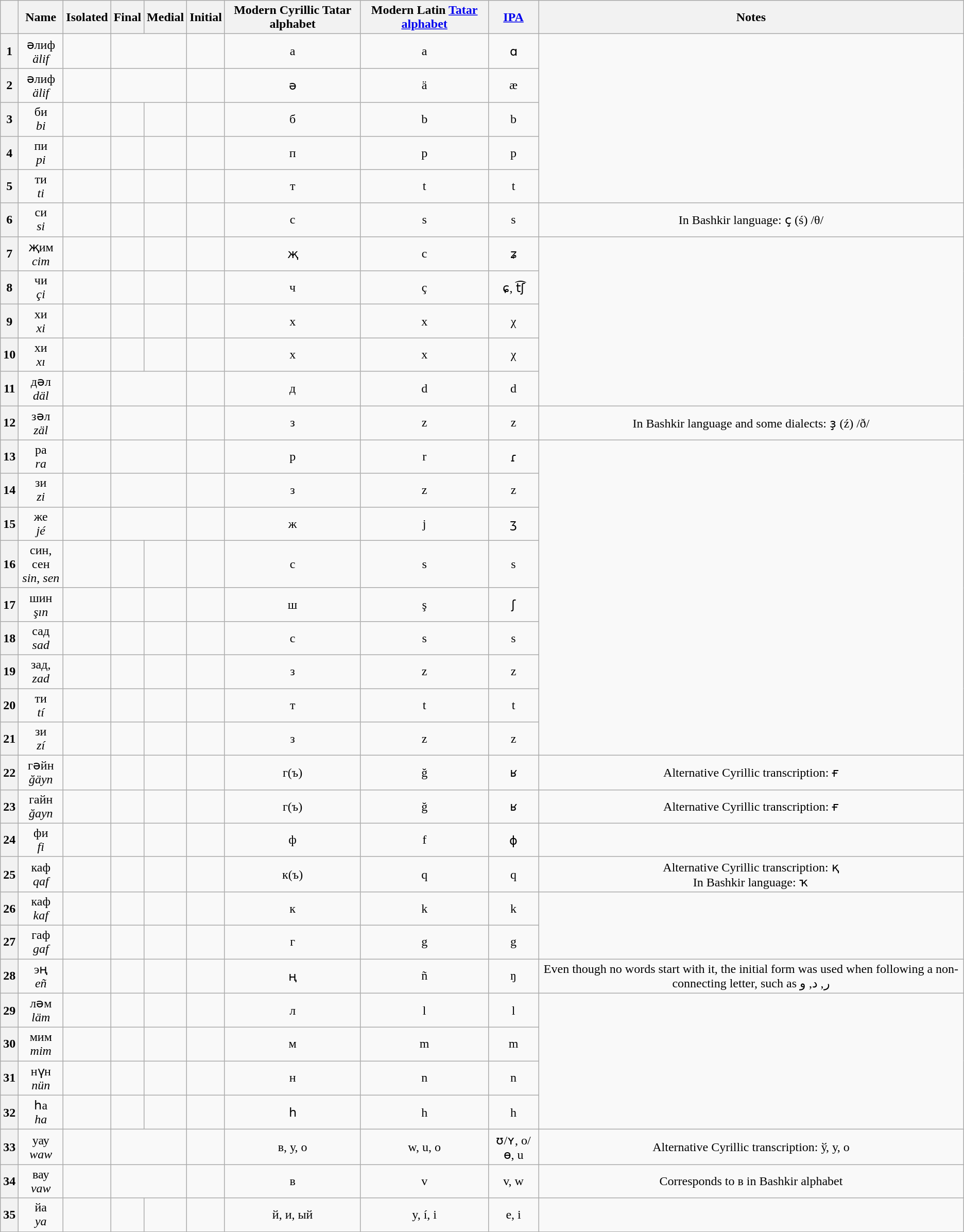<table class="wikitable" style="text-align:center;">
<tr>
<th></th>
<th>Name</th>
<th>Isolated</th>
<th>Final</th>
<th>Medial</th>
<th>Initial</th>
<th>Modern Cyrillic Tatar alphabet</th>
<th>Modern Latin <a href='#'>Tatar alphabet</a></th>
<th><a href='#'>IPA</a></th>
<th>Notes</th>
</tr>
<tr>
<th>1</th>
<td>әлиф<br><em>älif</em></td>
<td><span></span></td>
<td colspan="2"><span></span></td>
<td><span></span></td>
<td>а</td>
<td>a</td>
<td>ɑ</td>
</tr>
<tr>
<th>2</th>
<td>әлиф<br><em>älif</em></td>
<td><span></span></td>
<td colspan="2"><span></span></td>
<td><span></span></td>
<td>ә</td>
<td>ä</td>
<td>æ</td>
</tr>
<tr>
<th>3</th>
<td>би<br><em>bi</em></td>
<td><span></span></td>
<td><span></span></td>
<td><span></span></td>
<td><span></span></td>
<td>б</td>
<td>b</td>
<td>b</td>
</tr>
<tr>
<th>4</th>
<td>пи<br><em>pi</em></td>
<td><span></span></td>
<td><span></span></td>
<td><span></span></td>
<td><span></span></td>
<td>п</td>
<td>p</td>
<td>p</td>
</tr>
<tr>
<th>5</th>
<td>ти<br><em>ti</em></td>
<td><span></span></td>
<td><span></span></td>
<td><span></span></td>
<td><span></span></td>
<td>т</td>
<td>t</td>
<td>t</td>
</tr>
<tr>
<th>6</th>
<td>си<br><em>si</em></td>
<td><span></span></td>
<td><span></span></td>
<td><span></span></td>
<td><span></span></td>
<td>с</td>
<td>s</td>
<td>s</td>
<td>In Bashkir language: ҫ (ś) /θ/</td>
</tr>
<tr>
<th>7</th>
<td>җим<br><em>cim</em></td>
<td><span></span></td>
<td><span></span></td>
<td><span></span></td>
<td><span></span></td>
<td>җ</td>
<td>c</td>
<td>ʑ</td>
</tr>
<tr>
<th>8</th>
<td>чи<br><em>çi</em></td>
<td><span></span></td>
<td><span></span></td>
<td><span></span></td>
<td><span></span></td>
<td>ч</td>
<td>ç</td>
<td>ɕ, t͡ʃ</td>
</tr>
<tr>
<th>9</th>
<td>хи<br><em>xi</em></td>
<td><span></span></td>
<td><span></span></td>
<td><span></span></td>
<td><span></span></td>
<td>х</td>
<td>x</td>
<td>χ</td>
</tr>
<tr>
<th>10</th>
<td>хи<br><em>xı</em></td>
<td><span></span></td>
<td><span></span></td>
<td><span></span></td>
<td><span></span></td>
<td>х</td>
<td>x</td>
<td>χ</td>
</tr>
<tr>
<th>11</th>
<td>дәл<br><em>däl</em></td>
<td><span></span></td>
<td colspan="2"><span></span></td>
<td><span></span></td>
<td>д</td>
<td>d</td>
<td>d</td>
</tr>
<tr>
<th>12</th>
<td>зәл<br><em>zäl</em></td>
<td><span></span></td>
<td colspan="2"><span></span></td>
<td><span></span></td>
<td>з</td>
<td>z</td>
<td>z</td>
<td>In Bashkir language and some dialects: ҙ (ź) /ð/</td>
</tr>
<tr>
<th>13</th>
<td>ра<br><em>ra</em></td>
<td><span></span></td>
<td colspan="2"><span></span></td>
<td><span></span></td>
<td>р</td>
<td>r</td>
<td>ɾ</td>
</tr>
<tr>
<th>14</th>
<td>зи<br><em>zi</em></td>
<td><span></span></td>
<td colspan="2"><span></span></td>
<td><span></span></td>
<td>з</td>
<td>z</td>
<td>z</td>
</tr>
<tr>
<th>15</th>
<td>же<br><em>jé</em></td>
<td><span></span></td>
<td colspan="2"><span></span></td>
<td><span></span></td>
<td>ж</td>
<td>j</td>
<td>ʒ</td>
</tr>
<tr>
<th>16</th>
<td>син, сен<br><em>sin</em>, <em>sen</em></td>
<td><span></span></td>
<td><span></span></td>
<td><span></span></td>
<td><span></span></td>
<td>с</td>
<td>s</td>
<td>s</td>
</tr>
<tr>
<th>17</th>
<td>шин<br><em>şın</em></td>
<td><span></span></td>
<td><span></span></td>
<td><span></span></td>
<td><span></span></td>
<td>ш</td>
<td>ş</td>
<td>ʃ</td>
</tr>
<tr>
<th>18</th>
<td>сад<br><em>sad</em></td>
<td><span></span></td>
<td><span></span></td>
<td><span></span></td>
<td><span></span></td>
<td>с</td>
<td>s</td>
<td>s</td>
</tr>
<tr>
<th>19</th>
<td>зад, <em>zad</em></td>
<td><span></span></td>
<td><span></span></td>
<td><span></span></td>
<td><span></span></td>
<td>з</td>
<td>z</td>
<td>z</td>
</tr>
<tr>
<th>20</th>
<td>ти<br><em>tí</em></td>
<td><span></span></td>
<td><span></span></td>
<td><span></span></td>
<td><span></span></td>
<td>т</td>
<td>t</td>
<td>t</td>
</tr>
<tr>
<th>21</th>
<td>зи<br><em>zí</em></td>
<td><span></span></td>
<td><span></span></td>
<td><span></span></td>
<td><span></span></td>
<td>з</td>
<td>z</td>
<td>z</td>
</tr>
<tr>
<th>22</th>
<td>гәйн<br><em>ğäyn</em></td>
<td><span></span></td>
<td><span></span></td>
<td><span></span></td>
<td><span></span></td>
<td>г(ъ)</td>
<td>ğ</td>
<td>ʁ</td>
<td>Alternative Cyrillic transcription: ғ</td>
</tr>
<tr>
<th>23</th>
<td>гайн<br><em>ğayn</em></td>
<td><span></span></td>
<td><span></span></td>
<td><span></span></td>
<td><span></span></td>
<td>г(ъ)</td>
<td>ğ</td>
<td>ʁ</td>
<td>Alternative Cyrillic transcription: ғ</td>
</tr>
<tr>
<th>24</th>
<td>фи<br><em>fi</em></td>
<td><span></span></td>
<td><span></span></td>
<td><span></span></td>
<td><span></span></td>
<td>ф</td>
<td>f</td>
<td>ɸ</td>
</tr>
<tr>
<th>25</th>
<td>каф<br><em>qaf</em></td>
<td><span></span></td>
<td><span></span></td>
<td><span></span></td>
<td><span></span></td>
<td>к(ъ)</td>
<td>q</td>
<td>q</td>
<td>Alternative Cyrillic transcription: қ<br>In Bashkir language: ҡ</td>
</tr>
<tr>
<th>26</th>
<td>каф<br><em>kaf</em></td>
<td><span></span></td>
<td><span></span></td>
<td><span></span></td>
<td><span></span></td>
<td>к</td>
<td>k</td>
<td>k</td>
</tr>
<tr>
<th>27</th>
<td>гаф<br><em>gaf</em></td>
<td><span></span></td>
<td><span></span></td>
<td><span></span></td>
<td><span></span></td>
<td>г</td>
<td>g</td>
<td>g</td>
</tr>
<tr>
<th>28</th>
<td>эң<br><em>eñ</em></td>
<td><span></span></td>
<td><span></span></td>
<td><span></span></td>
<td><span></span></td>
<td>ң</td>
<td>ñ</td>
<td>ŋ</td>
<td>Even though no words start with it, the initial form was used when following a non-connecting letter, such as ر, د, و</td>
</tr>
<tr>
<th>29</th>
<td>ләм<br><em>läm</em></td>
<td><span></span></td>
<td><span></span></td>
<td><span></span></td>
<td><span></span></td>
<td>л</td>
<td>l</td>
<td>l</td>
</tr>
<tr>
<th>30</th>
<td>мим<br><em>mim</em></td>
<td><span></span></td>
<td><span></span></td>
<td><span></span></td>
<td><span></span></td>
<td>м</td>
<td>m</td>
<td>m</td>
</tr>
<tr>
<th>31</th>
<td>нүн<br><em>nün</em></td>
<td><span></span></td>
<td><span></span></td>
<td><span></span></td>
<td><span></span></td>
<td>н</td>
<td>n</td>
<td>n</td>
</tr>
<tr>
<th>32</th>
<td>һа<br><em>ha</em></td>
<td><span></span></td>
<td><span></span></td>
<td><span></span></td>
<td><span></span></td>
<td>һ</td>
<td>h</td>
<td>h</td>
</tr>
<tr>
<th>33</th>
<td>уау<br><em>waw</em></td>
<td><span></span></td>
<td colspan="2"><span></span></td>
<td><span></span></td>
<td>в, у, о</td>
<td>w, u, o</td>
<td>ʊ/ʏ, o/ɵ, u</td>
<td>Alternative Cyrillic transcription: ў, у, о</td>
</tr>
<tr>
<th>34</th>
<td>вау<br><em>vaw</em></td>
<td><span></span></td>
<td colspan="2"><span></span></td>
<td><span></span></td>
<td>в</td>
<td>v</td>
<td>v, w</td>
<td>Corresponds to в in Bashkir alphabet</td>
</tr>
<tr>
<th>35</th>
<td>йа<br><em>ya</em></td>
<td><span></span></td>
<td><span></span></td>
<td><span></span></td>
<td><span></span></td>
<td>й, и, ый</td>
<td>y, í, i</td>
<td>e, i</td>
</tr>
</table>
